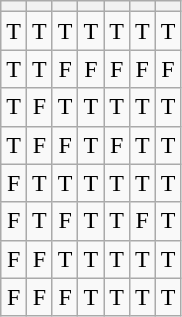<table class="wikitable" style="text-align:center;">
<tr>
<th></th>
<th></th>
<th></th>
<th></th>
<th></th>
<th></th>
<th></th>
</tr>
<tr>
<td>T</td>
<td>T</td>
<td>T</td>
<td>T</td>
<td>T</td>
<td>T</td>
<td>T</td>
</tr>
<tr>
<td>T</td>
<td>T</td>
<td>F</td>
<td>F</td>
<td>F</td>
<td>F</td>
<td>F</td>
</tr>
<tr>
<td>T</td>
<td>F</td>
<td>T</td>
<td>T</td>
<td>T</td>
<td>T</td>
<td>T</td>
</tr>
<tr>
<td>T</td>
<td>F</td>
<td>F</td>
<td>T</td>
<td>F</td>
<td>T</td>
<td>T</td>
</tr>
<tr>
<td>F</td>
<td>T</td>
<td>T</td>
<td>T</td>
<td>T</td>
<td>T</td>
<td>T</td>
</tr>
<tr>
<td>F</td>
<td>T</td>
<td>F</td>
<td>T</td>
<td>T</td>
<td>F</td>
<td>T</td>
</tr>
<tr>
<td>F</td>
<td>F</td>
<td>T</td>
<td>T</td>
<td>T</td>
<td>T</td>
<td>T</td>
</tr>
<tr>
<td>F</td>
<td>F</td>
<td>F</td>
<td>T</td>
<td>T</td>
<td>T</td>
<td>T</td>
</tr>
</table>
